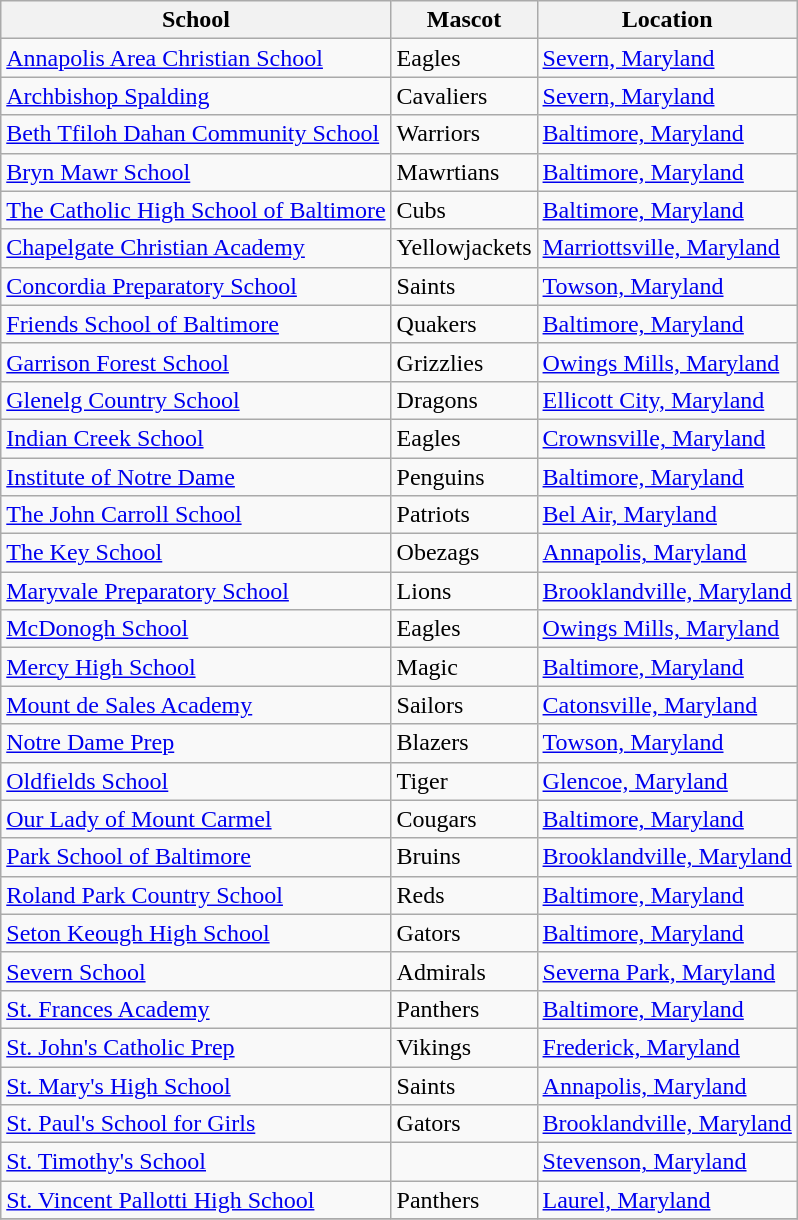<table class="wikitable">
<tr>
<th>School</th>
<th>Mascot</th>
<th>Location</th>
</tr>
<tr>
<td><a href='#'>Annapolis Area Christian School</a></td>
<td>Eagles</td>
<td><a href='#'>Severn, Maryland</a></td>
</tr>
<tr>
<td><a href='#'>Archbishop Spalding</a></td>
<td>Cavaliers</td>
<td><a href='#'>Severn, Maryland</a></td>
</tr>
<tr>
<td><a href='#'>Beth Tfiloh Dahan Community School</a></td>
<td>Warriors</td>
<td><a href='#'>Baltimore, Maryland</a></td>
</tr>
<tr>
<td><a href='#'>Bryn Mawr School</a></td>
<td>Mawrtians</td>
<td><a href='#'>Baltimore, Maryland</a></td>
</tr>
<tr>
<td><a href='#'>The Catholic High School of Baltimore</a></td>
<td>Cubs</td>
<td><a href='#'>Baltimore, Maryland</a></td>
</tr>
<tr>
<td><a href='#'>Chapelgate Christian Academy</a></td>
<td>Yellowjackets</td>
<td><a href='#'>Marriottsville, Maryland</a></td>
</tr>
<tr>
<td><a href='#'>Concordia Preparatory School</a></td>
<td>Saints</td>
<td><a href='#'>Towson, Maryland</a></td>
</tr>
<tr>
<td><a href='#'>Friends School of Baltimore</a></td>
<td>Quakers</td>
<td><a href='#'>Baltimore, Maryland</a></td>
</tr>
<tr>
<td><a href='#'>Garrison Forest School</a></td>
<td>Grizzlies</td>
<td><a href='#'>Owings Mills, Maryland</a></td>
</tr>
<tr>
<td><a href='#'>Glenelg Country School</a></td>
<td>Dragons</td>
<td><a href='#'>Ellicott City, Maryland</a></td>
</tr>
<tr>
<td><a href='#'>Indian Creek School</a></td>
<td>Eagles</td>
<td><a href='#'>Crownsville, Maryland</a></td>
</tr>
<tr>
<td><a href='#'>Institute of Notre Dame</a></td>
<td>Penguins</td>
<td><a href='#'>Baltimore, Maryland</a></td>
</tr>
<tr>
<td><a href='#'>The John Carroll School</a></td>
<td>Patriots</td>
<td><a href='#'>Bel Air, Maryland</a></td>
</tr>
<tr>
<td><a href='#'>The Key School</a></td>
<td>Obezags</td>
<td><a href='#'>Annapolis, Maryland</a></td>
</tr>
<tr>
<td><a href='#'>Maryvale Preparatory School</a></td>
<td>Lions</td>
<td><a href='#'>Brooklandville, Maryland</a></td>
</tr>
<tr>
<td><a href='#'>McDonogh School</a></td>
<td>Eagles</td>
<td><a href='#'>Owings Mills, Maryland</a></td>
</tr>
<tr>
<td><a href='#'>Mercy High School</a></td>
<td>Magic</td>
<td><a href='#'>Baltimore, Maryland</a></td>
</tr>
<tr>
<td><a href='#'>Mount de Sales Academy</a></td>
<td>Sailors</td>
<td><a href='#'>Catonsville, Maryland</a></td>
</tr>
<tr>
<td><a href='#'>Notre Dame Prep</a></td>
<td>Blazers</td>
<td><a href='#'>Towson, Maryland</a></td>
</tr>
<tr>
<td><a href='#'>Oldfields School</a></td>
<td>Tiger</td>
<td><a href='#'>Glencoe, Maryland</a></td>
</tr>
<tr>
<td><a href='#'>Our Lady of Mount Carmel</a></td>
<td>Cougars</td>
<td><a href='#'>Baltimore, Maryland</a></td>
</tr>
<tr>
<td><a href='#'>Park School of Baltimore</a></td>
<td>Bruins</td>
<td><a href='#'>Brooklandville, Maryland</a></td>
</tr>
<tr>
<td><a href='#'>Roland Park Country School</a></td>
<td>Reds</td>
<td><a href='#'>Baltimore, Maryland</a></td>
</tr>
<tr>
<td><a href='#'>Seton Keough High School</a></td>
<td>Gators</td>
<td><a href='#'>Baltimore, Maryland</a></td>
</tr>
<tr>
<td><a href='#'>Severn School</a></td>
<td>Admirals</td>
<td><a href='#'>Severna Park, Maryland</a></td>
</tr>
<tr>
<td><a href='#'>St. Frances Academy</a></td>
<td>Panthers</td>
<td><a href='#'>Baltimore, Maryland</a></td>
</tr>
<tr>
<td><a href='#'>St. John's Catholic Prep</a></td>
<td>Vikings</td>
<td><a href='#'>Frederick, Maryland</a></td>
</tr>
<tr>
<td><a href='#'>St. Mary's High School</a></td>
<td>Saints</td>
<td><a href='#'>Annapolis, Maryland</a></td>
</tr>
<tr>
<td><a href='#'>St. Paul's School for Girls</a></td>
<td>Gators</td>
<td><a href='#'>Brooklandville, Maryland</a></td>
</tr>
<tr>
<td><a href='#'>St. Timothy's School</a></td>
<td></td>
<td><a href='#'>Stevenson, Maryland</a></td>
</tr>
<tr>
<td><a href='#'>St. Vincent Pallotti High School</a></td>
<td>Panthers</td>
<td><a href='#'>Laurel, Maryland</a></td>
</tr>
<tr>
</tr>
</table>
